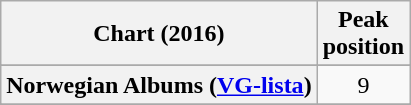<table class="wikitable sortable plainrowheaders" style="text-align:center">
<tr>
<th>Chart (2016)</th>
<th>Peak<br>position</th>
</tr>
<tr>
</tr>
<tr>
</tr>
<tr>
</tr>
<tr>
</tr>
<tr>
</tr>
<tr>
</tr>
<tr>
</tr>
<tr>
</tr>
<tr>
</tr>
<tr>
</tr>
<tr>
</tr>
<tr>
</tr>
<tr>
</tr>
<tr>
<th scope="row">Norwegian Albums (<a href='#'>VG-lista</a>)</th>
<td>9</td>
</tr>
<tr>
</tr>
<tr>
</tr>
<tr>
</tr>
<tr>
</tr>
<tr>
</tr>
<tr>
</tr>
</table>
